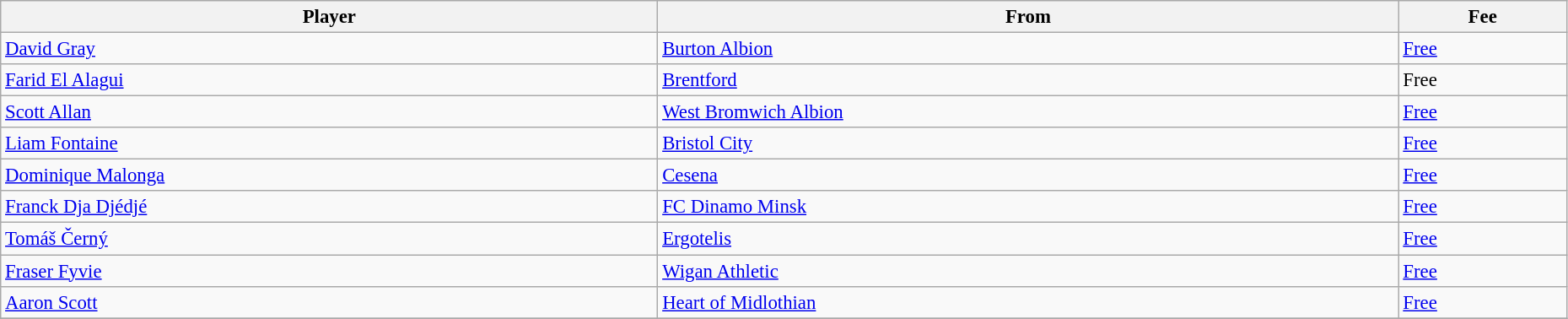<table class="wikitable" style="text-align:center; font-size:95%;width:98%; text-align:left">
<tr>
<th>Player</th>
<th>From</th>
<th>Fee</th>
</tr>
<tr>
<td> <a href='#'>David Gray</a></td>
<td> <a href='#'>Burton Albion</a></td>
<td><a href='#'>Free</a></td>
</tr>
<tr>
<td> <a href='#'>Farid El Alagui</a></td>
<td> <a href='#'>Brentford</a></td>
<td>Free</td>
</tr>
<tr>
<td> <a href='#'>Scott Allan</a></td>
<td> <a href='#'>West Bromwich Albion</a></td>
<td><a href='#'>Free</a></td>
</tr>
<tr>
<td> <a href='#'>Liam Fontaine</a></td>
<td> <a href='#'>Bristol City</a></td>
<td><a href='#'>Free</a></td>
</tr>
<tr>
<td> <a href='#'>Dominique Malonga</a></td>
<td> <a href='#'>Cesena</a></td>
<td><a href='#'>Free</a></td>
</tr>
<tr>
<td> <a href='#'>Franck Dja Djédjé</a></td>
<td> <a href='#'>FC Dinamo Minsk</a></td>
<td><a href='#'>Free</a></td>
</tr>
<tr>
<td> <a href='#'>Tomáš Černý</a></td>
<td> <a href='#'>Ergotelis</a></td>
<td><a href='#'>Free</a></td>
</tr>
<tr>
<td> <a href='#'>Fraser Fyvie</a></td>
<td> <a href='#'>Wigan Athletic</a></td>
<td><a href='#'>Free</a></td>
</tr>
<tr>
<td> <a href='#'>Aaron Scott</a></td>
<td> <a href='#'>Heart of Midlothian</a></td>
<td><a href='#'>Free</a></td>
</tr>
<tr>
</tr>
</table>
